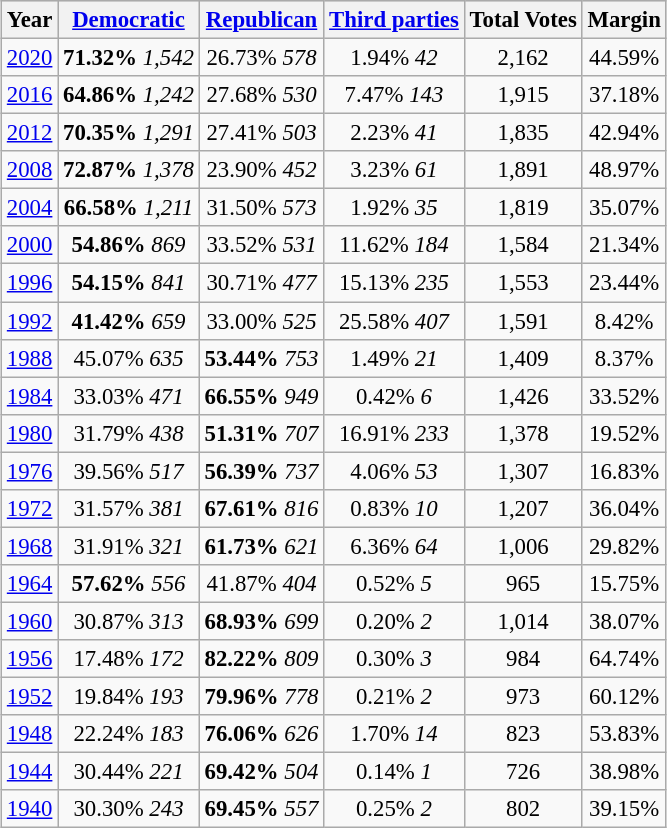<table class="wikitable mw-collapsible" style="float:center; margin:1em; font-size:95%;">
<tr style="background:lightgrey;">
<th>Year</th>
<th><a href='#'>Democratic</a></th>
<th><a href='#'>Republican</a></th>
<th><a href='#'>Third parties</a></th>
<th>Total Votes</th>
<th>Margin</th>
</tr>
<tr>
<td align="center" ><a href='#'>2020</a></td>
<td align="center" ><strong>71.32%</strong> <em>1,542</em></td>
<td align="center" >26.73% <em>578</em></td>
<td align="center" >1.94% <em>42</em></td>
<td align="center" >2,162</td>
<td align="center" >44.59%</td>
</tr>
<tr>
<td align="center" ><a href='#'>2016</a></td>
<td align="center" ><strong>64.86%</strong> <em>1,242</em></td>
<td align="center" >27.68% <em>530</em></td>
<td align="center" >7.47% <em>143</em></td>
<td align="center" >1,915</td>
<td align="center" >37.18%</td>
</tr>
<tr>
<td align="center" ><a href='#'>2012</a></td>
<td align="center" ><strong>70.35%</strong> <em>1,291</em></td>
<td align="center" >27.41% <em>503</em></td>
<td align="center" >2.23% <em>41</em></td>
<td align="center" >1,835</td>
<td align="center" >42.94%</td>
</tr>
<tr>
<td align="center" ><a href='#'>2008</a></td>
<td align="center" ><strong>72.87%</strong> <em>1,378</em></td>
<td align="center" >23.90% <em>452</em></td>
<td align="center" >3.23% <em>61</em></td>
<td align="center" >1,891</td>
<td align="center" >48.97%</td>
</tr>
<tr>
<td align="center" ><a href='#'>2004</a></td>
<td align="center" ><strong>66.58%</strong> <em>1,211</em></td>
<td align="center" >31.50% <em>573</em></td>
<td align="center" >1.92% <em>35</em></td>
<td align="center" >1,819</td>
<td align="center" >35.07%</td>
</tr>
<tr>
<td align="center" ><a href='#'>2000</a></td>
<td align="center" ><strong>54.86%</strong> <em>869</em></td>
<td align="center" >33.52% <em>531</em></td>
<td align="center" >11.62% <em>184</em></td>
<td align="center" >1,584</td>
<td align="center" >21.34%</td>
</tr>
<tr>
<td align="center" ><a href='#'>1996</a></td>
<td align="center" ><strong>54.15%</strong> <em>841</em></td>
<td align="center" >30.71% <em>477</em></td>
<td align="center" >15.13% <em>235</em></td>
<td align="center" >1,553</td>
<td align="center" >23.44%</td>
</tr>
<tr>
<td align="center" ><a href='#'>1992</a></td>
<td align="center" ><strong>41.42%</strong> <em>659</em></td>
<td align="center" >33.00% <em>525</em></td>
<td align="center" >25.58% <em>407</em></td>
<td align="center" >1,591</td>
<td align="center" >8.42%</td>
</tr>
<tr>
<td align="center" ><a href='#'>1988</a></td>
<td align="center" >45.07% <em>635</em></td>
<td align="center" ><strong>53.44%</strong> <em>753</em></td>
<td align="center" >1.49% <em>21</em></td>
<td align="center" >1,409</td>
<td align="center" >8.37%</td>
</tr>
<tr>
<td align="center" ><a href='#'>1984</a></td>
<td align="center" >33.03% <em>471</em></td>
<td align="center" ><strong>66.55%</strong> <em>949</em></td>
<td align="center" >0.42% <em>6</em></td>
<td align="center" >1,426</td>
<td align="center" >33.52%</td>
</tr>
<tr>
<td align="center" ><a href='#'>1980</a></td>
<td align="center" >31.79% <em>438</em></td>
<td align="center" ><strong>51.31%</strong> <em>707</em></td>
<td align="center" >16.91% <em>233</em></td>
<td align="center" >1,378</td>
<td align="center" >19.52%</td>
</tr>
<tr>
<td align="center" ><a href='#'>1976</a></td>
<td align="center" >39.56% <em>517</em></td>
<td align="center" ><strong>56.39%</strong> <em>737</em></td>
<td align="center" >4.06% <em>53</em></td>
<td align="center" >1,307</td>
<td align="center" >16.83%</td>
</tr>
<tr>
<td align="center" ><a href='#'>1972</a></td>
<td align="center" >31.57% <em>381</em></td>
<td align="center" ><strong>67.61%</strong> <em>816</em></td>
<td align="center" >0.83% <em>10</em></td>
<td align="center" >1,207</td>
<td align="center" >36.04%</td>
</tr>
<tr>
<td align="center" ><a href='#'>1968</a></td>
<td align="center" >31.91% <em>321</em></td>
<td align="center" ><strong>61.73%</strong> <em>621</em></td>
<td align="center" >6.36% <em>64</em></td>
<td align="center" >1,006</td>
<td align="center" >29.82%</td>
</tr>
<tr>
<td align="center" ><a href='#'>1964</a></td>
<td align="center" ><strong>57.62%</strong> <em>556</em></td>
<td align="center" >41.87% <em>404</em></td>
<td align="center" >0.52% <em>5</em></td>
<td align="center" >965</td>
<td align="center" >15.75%</td>
</tr>
<tr>
<td align="center" ><a href='#'>1960</a></td>
<td align="center" >30.87% <em>313</em></td>
<td align="center" ><strong>68.93%</strong> <em>699</em></td>
<td align="center" >0.20% <em>2</em></td>
<td align="center" >1,014</td>
<td align="center" >38.07%</td>
</tr>
<tr>
<td align="center" ><a href='#'>1956</a></td>
<td align="center" >17.48% <em>172</em></td>
<td align="center" ><strong>82.22%</strong> <em>809</em></td>
<td align="center" >0.30% <em>3</em></td>
<td align="center" >984</td>
<td align="center" >64.74%</td>
</tr>
<tr>
<td align="center" ><a href='#'>1952</a></td>
<td align="center" >19.84% <em>193</em></td>
<td align="center" ><strong>79.96%</strong> <em>778</em></td>
<td align="center" >0.21% <em>2</em></td>
<td align="center" >973</td>
<td align="center" >60.12%</td>
</tr>
<tr>
<td align="center" ><a href='#'>1948</a></td>
<td align="center" >22.24% <em>183</em></td>
<td align="center" ><strong>76.06%</strong> <em>626</em></td>
<td align="center" >1.70% <em>14</em></td>
<td align="center" >823</td>
<td align="center" >53.83%</td>
</tr>
<tr>
<td align="center" ><a href='#'>1944</a></td>
<td align="center" >30.44% <em>221</em></td>
<td align="center" ><strong>69.42%</strong> <em>504</em></td>
<td align="center" >0.14% <em>1</em></td>
<td align="center" >726</td>
<td align="center" >38.98%</td>
</tr>
<tr>
<td align="center" ><a href='#'>1940</a></td>
<td align="center" >30.30% <em>243</em></td>
<td align="center" ><strong>69.45%</strong> <em>557</em></td>
<td align="center" >0.25% <em>2</em></td>
<td align="center" >802</td>
<td align="center" >39.15%</td>
</tr>
</table>
